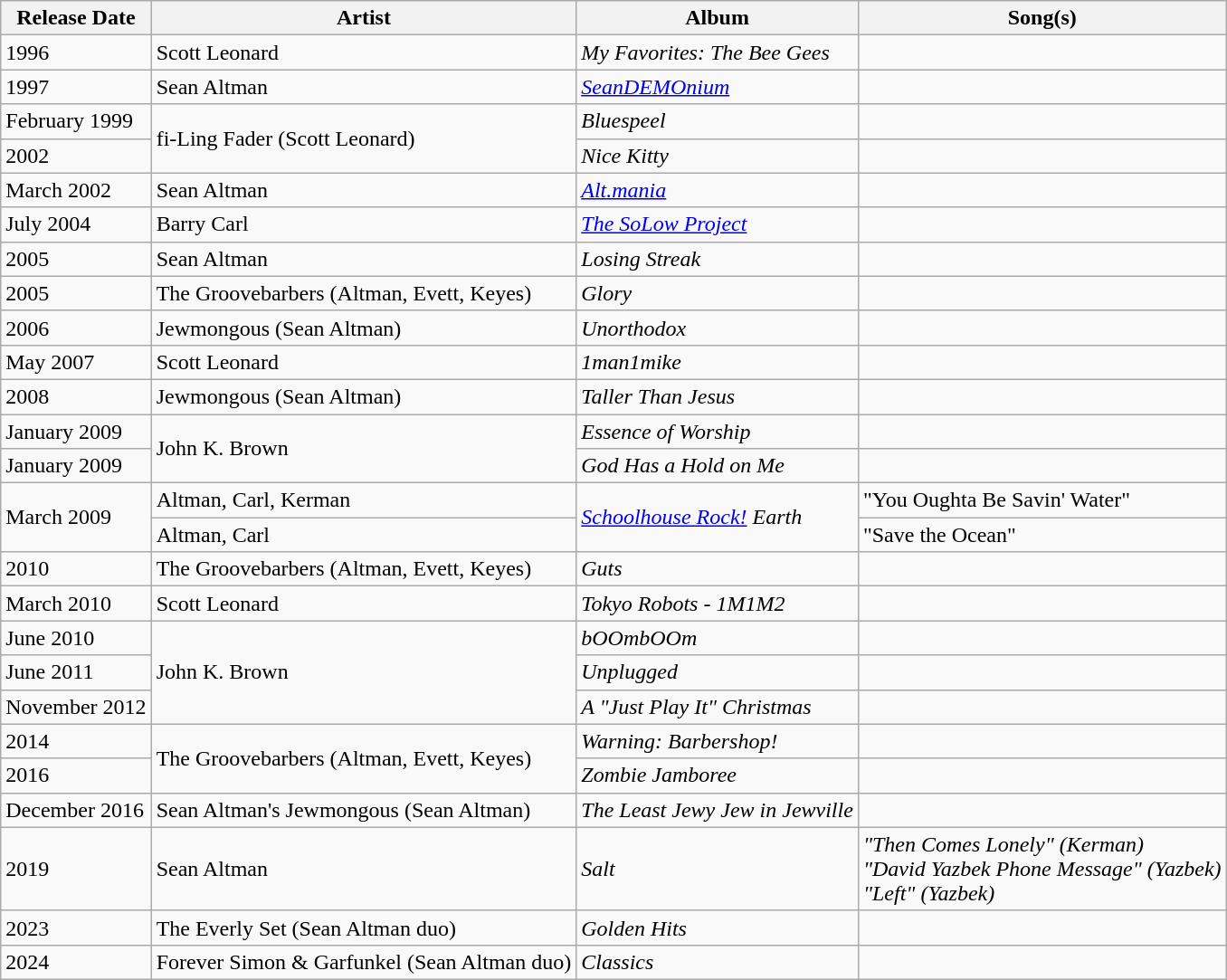<table class="wikitable">
<tr>
<th>Release Date</th>
<th>Artist</th>
<th>Album</th>
<th>Song(s)</th>
</tr>
<tr>
<td>1996</td>
<td>Scott Leonard</td>
<td><em>My Favorites: The Bee Gees</em></td>
<td></td>
</tr>
<tr>
<td>1997</td>
<td>Sean Altman</td>
<td><em><a href='#'>SeanDEMOnium</a></em></td>
<td></td>
</tr>
<tr>
<td>February 1999</td>
<td rowspan="2">fi-Ling Fader (Scott Leonard)</td>
<td><em>Bluespeel</em></td>
<td></td>
</tr>
<tr>
<td>2002</td>
<td><em>Nice Kitty</em></td>
<td></td>
</tr>
<tr>
<td>March 2002</td>
<td>Sean Altman</td>
<td><em><a href='#'>Alt.mania</a></em></td>
<td></td>
</tr>
<tr>
<td>July 2004</td>
<td>Barry Carl</td>
<td><em><a href='#'>The SoLow Project</a></em></td>
<td></td>
</tr>
<tr>
<td>2005</td>
<td>Sean Altman</td>
<td><em>Losing Streak</em></td>
<td></td>
</tr>
<tr>
<td>2005</td>
<td>The Groovebarbers (Altman, Evett, Keyes)</td>
<td><em>Glory</em></td>
<td></td>
</tr>
<tr>
<td>2006</td>
<td>Jewmongous (Sean Altman)</td>
<td><em>Unorthodox</em></td>
<td></td>
</tr>
<tr>
<td>May 2007</td>
<td>Scott Leonard</td>
<td><em>1man1mike</em></td>
<td></td>
</tr>
<tr>
<td>2008</td>
<td>Jewmongous (Sean Altman)</td>
<td><em>Taller Than Jesus</em></td>
<td></td>
</tr>
<tr>
<td>January 2009</td>
<td rowspan="2">John K. Brown</td>
<td><em>Essence of Worship</em></td>
<td></td>
</tr>
<tr>
<td>January 2009</td>
<td><em>God Has a Hold on Me</em></td>
<td></td>
</tr>
<tr>
<td rowspan="2">March 2009</td>
<td>Altman, Carl, Kerman</td>
<td rowspan="2"><em><a href='#'>Schoolhouse Rock!</a> Earth</em></td>
<td>"You Oughta Be Savin' Water"</td>
</tr>
<tr>
<td>Altman, Carl</td>
<td>"Save the Ocean"</td>
</tr>
<tr>
<td>2010</td>
<td>The Groovebarbers (Altman, Evett, Keyes)</td>
<td><em>Guts</em></td>
<td></td>
</tr>
<tr>
<td>March 2010</td>
<td>Scott Leonard</td>
<td><em>Tokyo Robots - 1M1M2</em></td>
<td></td>
</tr>
<tr>
<td>June 2010</td>
<td rowspan="3">John K. Brown</td>
<td><em>bOOmbOOm</em></td>
<td></td>
</tr>
<tr>
<td>June 2011</td>
<td><em>Unplugged</em></td>
<td></td>
</tr>
<tr>
<td>November 2012</td>
<td><em>A "Just Play It" Christmas</em></td>
<td></td>
</tr>
<tr>
<td>2014</td>
<td rowspan="2">The Groovebarbers (Altman, Evett, Keyes)</td>
<td><em>Warning: Barbershop!</em></td>
<td></td>
</tr>
<tr>
<td>2016</td>
<td><em>Zombie Jamboree</em></td>
<td></td>
</tr>
<tr>
<td>December 2016</td>
<td>Sean Altman's Jewmongous (Sean Altman)</td>
<td><em>The Least Jewy Jew in Jewville</em></td>
</tr>
<tr>
<td>2019</td>
<td>Sean Altman</td>
<td><em>Salt</em></td>
<td><em>"Then Comes Lonely" (Kerman)</em><br><em>"David Yazbek Phone Message" (Yazbek)</em><br><em>"Left" (Yazbek)</em></td>
</tr>
<tr>
<td>2023</td>
<td>The Everly Set (Sean Altman duo)</td>
<td><em>Golden Hits</em></td>
<td></td>
</tr>
<tr>
<td>2024</td>
<td>Forever Simon & Garfunkel (Sean Altman duo)</td>
<td><em>Classics</em></td>
<td></td>
</tr>
</table>
